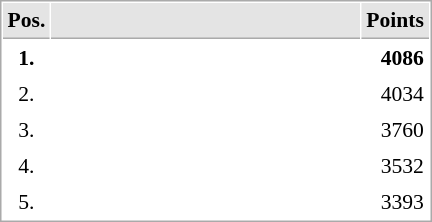<table cellspacing="1" cellpadding="3" style="border:1px solid #AAAAAA;font-size:90%">
<tr bgcolor="#E4E4E4">
<th style="border-bottom:1px solid #AAAAAA" width=10>Pos.</th>
<th style="border-bottom:1px solid #AAAAAA" width=200></th>
<th style="border-bottom:1px solid #AAAAAA" width=20>Points</th>
</tr>
<tr>
<td align="center"><strong>1.</strong></td>
<td><strong></strong></td>
<td align="right"><strong>4086</strong></td>
</tr>
<tr>
<td align="center">2.</td>
<td></td>
<td align="right">4034</td>
</tr>
<tr>
<td align="center">3.</td>
<td></td>
<td align="right">3760</td>
</tr>
<tr>
<td align="center">4.</td>
<td></td>
<td align="right">3532</td>
</tr>
<tr>
<td align="center">5.</td>
<td></td>
<td align="right">3393</td>
</tr>
</table>
